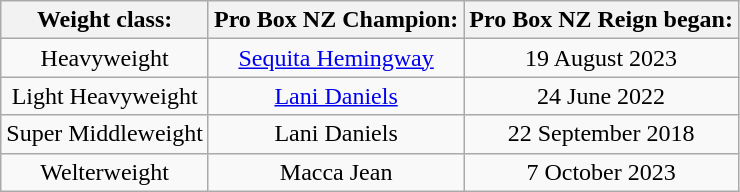<table class="wikitable">
<tr>
<th style="text-align: center;">Weight class:</th>
<th style="text-align: center;">Pro Box NZ Champion:</th>
<th style="text-align: center;">Pro Box NZ Reign began:</th>
</tr>
<tr>
<td style="text-align: center;">Heavyweight</td>
<td style="text-align: center;"><a href='#'>Sequita Hemingway</a></td>
<td style="text-align: center;">19 August 2023</td>
</tr>
<tr>
<td style="text-align: center;">Light Heavyweight</td>
<td style="text-align: center;"><a href='#'>Lani Daniels</a></td>
<td style="text-align: center;">24 June 2022</td>
</tr>
<tr>
<td style="text-align: center;">Super Middleweight</td>
<td style="text-align: center;">Lani Daniels</td>
<td style="text-align: center;">22 September 2018</td>
</tr>
<tr>
<td style="text-align: center;">Welterweight</td>
<td style="text-align: center;">Macca Jean</td>
<td style="text-align: center;">7 October 2023</td>
</tr>
</table>
